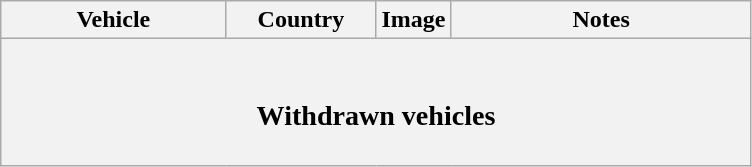<table class="wikitable sortable">
<tr>
<th scope="col" style="width: 30%;">Vehicle</th>
<th scope="col" style="width: 20%;">Country</th>
<th scope="col" style="width: 10%;">Image</th>
<th scope="col" style="width: 40%;">Notes<br>




</th>
</tr>
<tr>
<th colspan=4><br><h3>Withdrawn vehicles</h3>
</th>
</tr>
</table>
